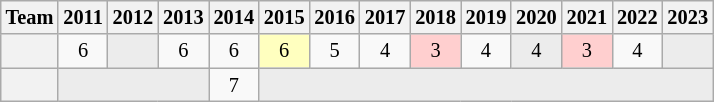<table class="wikitable" style="font-size:85%; text-align: center">
<tr>
<th scope="col">Team</th>
<th scope="col">2011</th>
<th scope="col">2012</th>
<th scope="col">2013</th>
<th scope="col">2014</th>
<th scope="col">2015</th>
<th scope="col">2016</th>
<th scope="col">2017</th>
<th scope="col">2018</th>
<th scope="col">2019</th>
<th scope="col">2020</th>
<th scope="col">2021</th>
<th scope="col">2022</th>
<th scope="col">2023</th>
</tr>
<tr>
<th scope="font-weight: bold; row"></th>
<td>6</td>
<td bgcolor="#ececec"></td>
<td>6</td>
<td>6</td>
<td bgcolor="#ffffbf">6</td>
<td>5</td>
<td>4</td>
<td bgcolor="#ffcfcf">3</td>
<td>4</td>
<td bgcolor="#ececec">4</td>
<td bgcolor="#ffcfcf">3</td>
<td>4</td>
<td bgcolor="#ececec"></td>
</tr>
<tr>
<th scope="font-weight: bold; row"></th>
<td bgcolor="#ececec" colspan="3"></td>
<td>7</td>
<td bgcolor="#ececec" colspan="9"></td>
</tr>
</table>
